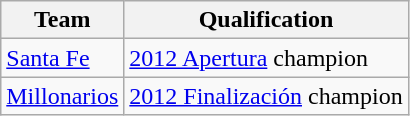<table class="wikitable">
<tr>
<th>Team</th>
<th>Qualification</th>
</tr>
<tr>
<td><a href='#'>Santa Fe</a></td>
<td><a href='#'>2012 Apertura</a> champion</td>
</tr>
<tr>
<td><a href='#'>Millonarios</a></td>
<td><a href='#'>2012 Finalización</a> champion</td>
</tr>
</table>
